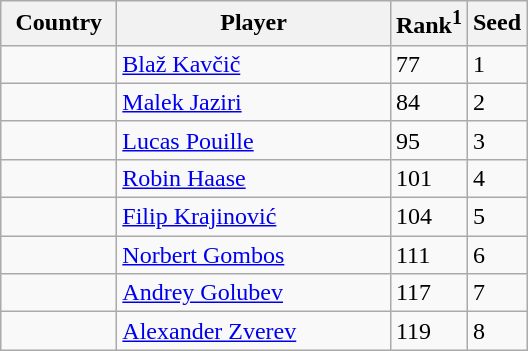<table class="sortable wikitable">
<tr>
<th width="70">Country</th>
<th width="175">Player</th>
<th>Rank<sup>1</sup></th>
<th>Seed</th>
</tr>
<tr>
<td></td>
<td><a href='#'>Blaž Kavčič</a></td>
<td>77</td>
<td>1</td>
</tr>
<tr>
<td></td>
<td><a href='#'>Malek Jaziri</a></td>
<td>84</td>
<td>2</td>
</tr>
<tr>
<td></td>
<td><a href='#'>Lucas Pouille</a></td>
<td>95</td>
<td>3</td>
</tr>
<tr>
<td></td>
<td><a href='#'>Robin Haase</a></td>
<td>101</td>
<td>4</td>
</tr>
<tr>
<td></td>
<td><a href='#'>Filip Krajinović</a></td>
<td>104</td>
<td>5</td>
</tr>
<tr>
<td></td>
<td><a href='#'>Norbert Gombos</a></td>
<td>111</td>
<td>6</td>
</tr>
<tr>
<td></td>
<td><a href='#'>Andrey Golubev</a></td>
<td>117</td>
<td>7</td>
</tr>
<tr>
<td></td>
<td><a href='#'>Alexander Zverev</a></td>
<td>119</td>
<td>8</td>
</tr>
</table>
